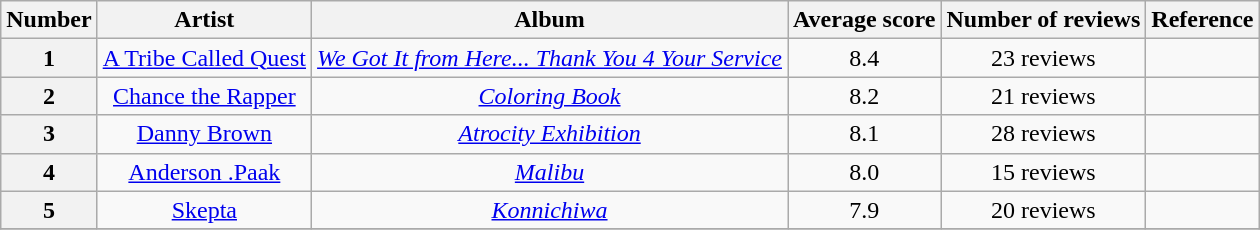<table class="wikitable" style="text-align:center;">
<tr>
<th scope="col">Number</th>
<th scope="col">Artist</th>
<th scope="col">Album</th>
<th scope="col">Average score</th>
<th scope="col">Number of reviews</th>
<th scope="col">Reference</th>
</tr>
<tr>
<th>1</th>
<td><a href='#'>A Tribe Called Quest</a></td>
<td><em><a href='#'>We Got It from Here... Thank You 4 Your Service</a></em></td>
<td>8.4</td>
<td>23 reviews</td>
<td></td>
</tr>
<tr>
<th>2</th>
<td><a href='#'>Chance the Rapper</a></td>
<td><em><a href='#'>Coloring Book</a></em></td>
<td>8.2</td>
<td>21 reviews</td>
<td></td>
</tr>
<tr>
<th>3</th>
<td><a href='#'>Danny Brown</a></td>
<td><em><a href='#'>Atrocity Exhibition</a></em></td>
<td>8.1</td>
<td>28 reviews</td>
<td></td>
</tr>
<tr>
<th>4</th>
<td><a href='#'>Anderson .Paak</a></td>
<td><em><a href='#'>Malibu</a></em></td>
<td>8.0</td>
<td>15 reviews</td>
<td></td>
</tr>
<tr>
<th>5</th>
<td><a href='#'>Skepta</a></td>
<td><em><a href='#'>Konnichiwa</a></em></td>
<td>7.9</td>
<td>20 reviews</td>
<td></td>
</tr>
<tr>
</tr>
</table>
